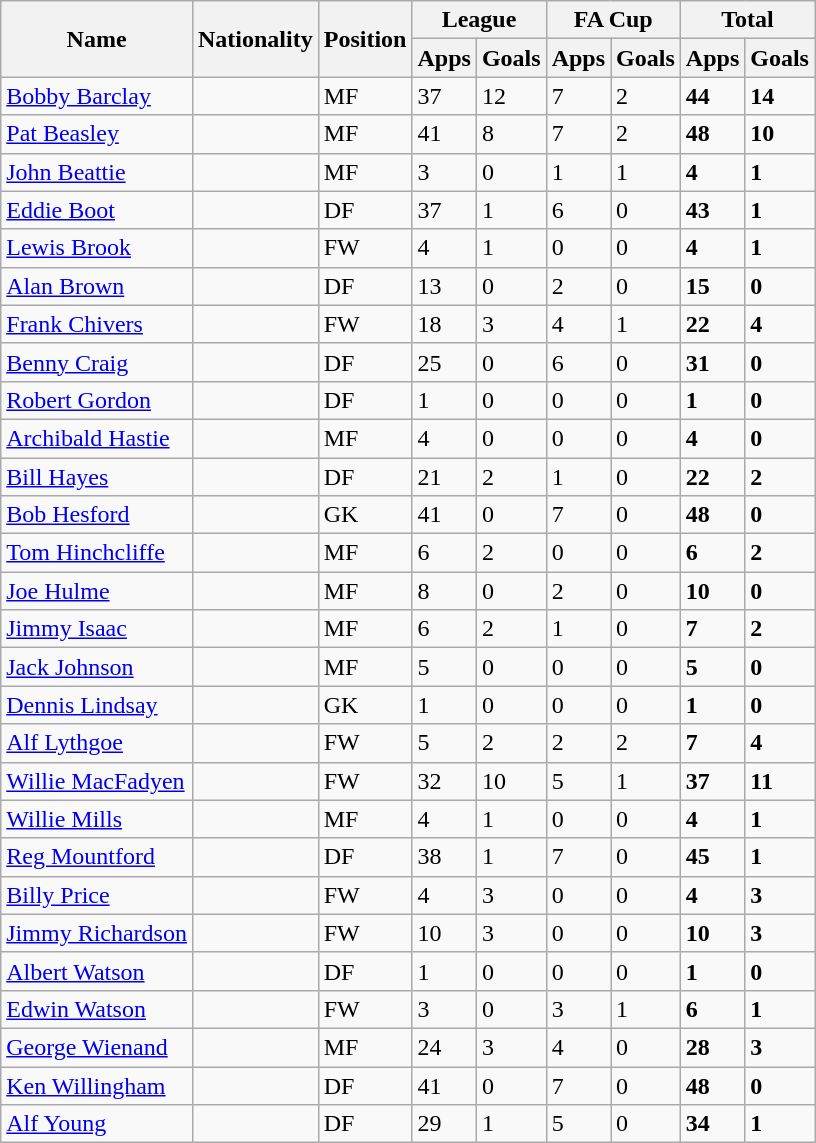<table class="wikitable sortable">
<tr>
<th scope=col rowspan=2>Name</th>
<th scope=col rowspan=2>Nationality</th>
<th scope=col rowspan=2>Position</th>
<th colspan=2>League</th>
<th colspan=2>FA Cup</th>
<th colspan=2>Total</th>
</tr>
<tr>
<th>Apps</th>
<th>Goals</th>
<th>Apps</th>
<th>Goals</th>
<th>Apps</th>
<th>Goals</th>
</tr>
<tr>
<td><a href='#'>Bobby Barclay</a></td>
<td></td>
<td>MF</td>
<td>37</td>
<td>12</td>
<td>7</td>
<td>2</td>
<td><strong>44</strong></td>
<td><strong>14</strong></td>
</tr>
<tr>
<td><a href='#'>Pat Beasley</a></td>
<td></td>
<td>MF</td>
<td>41</td>
<td>8</td>
<td>7</td>
<td>2</td>
<td><strong>48</strong></td>
<td><strong>10</strong></td>
</tr>
<tr>
<td><a href='#'>John Beattie</a></td>
<td></td>
<td>MF</td>
<td>3</td>
<td>0</td>
<td>1</td>
<td>1</td>
<td><strong>4</strong></td>
<td><strong>1</strong></td>
</tr>
<tr>
<td><a href='#'>Eddie Boot</a></td>
<td></td>
<td>DF</td>
<td>37</td>
<td>1</td>
<td>6</td>
<td>0</td>
<td><strong>43</strong></td>
<td><strong>1</strong></td>
</tr>
<tr>
<td><a href='#'>Lewis Brook</a></td>
<td></td>
<td>FW</td>
<td>4</td>
<td>1</td>
<td>0</td>
<td>0</td>
<td><strong>4</strong></td>
<td><strong>1</strong></td>
</tr>
<tr>
<td><a href='#'>Alan Brown</a></td>
<td></td>
<td>DF</td>
<td>13</td>
<td>0</td>
<td>2</td>
<td>0</td>
<td><strong>15</strong></td>
<td><strong>0</strong></td>
</tr>
<tr>
<td><a href='#'>Frank Chivers</a></td>
<td></td>
<td>FW</td>
<td>18</td>
<td>3</td>
<td>4</td>
<td>1</td>
<td><strong>22</strong></td>
<td><strong>4</strong></td>
</tr>
<tr>
<td><a href='#'>Benny Craig</a></td>
<td></td>
<td>DF</td>
<td>25</td>
<td>0</td>
<td>6</td>
<td>0</td>
<td><strong>31</strong></td>
<td><strong>0</strong></td>
</tr>
<tr>
<td><a href='#'>Robert Gordon</a></td>
<td></td>
<td>DF</td>
<td>1</td>
<td>0</td>
<td>0</td>
<td>0</td>
<td><strong>1</strong></td>
<td><strong>0</strong></td>
</tr>
<tr>
<td><a href='#'>Archibald Hastie</a></td>
<td></td>
<td>MF</td>
<td>4</td>
<td>0</td>
<td>0</td>
<td>0</td>
<td><strong>4</strong></td>
<td><strong>0</strong></td>
</tr>
<tr>
<td><a href='#'>Bill Hayes</a></td>
<td></td>
<td>DF</td>
<td>21</td>
<td>2</td>
<td>1</td>
<td>0</td>
<td><strong>22</strong></td>
<td><strong>2</strong></td>
</tr>
<tr>
<td><a href='#'>Bob Hesford</a></td>
<td></td>
<td>GK</td>
<td>41</td>
<td>0</td>
<td>7</td>
<td>0</td>
<td><strong>48</strong></td>
<td><strong>0</strong></td>
</tr>
<tr>
<td><a href='#'>Tom Hinchcliffe</a></td>
<td></td>
<td>MF</td>
<td>6</td>
<td>2</td>
<td>0</td>
<td>0</td>
<td><strong>6</strong></td>
<td><strong>2</strong></td>
</tr>
<tr>
<td><a href='#'>Joe Hulme</a></td>
<td></td>
<td>MF</td>
<td>8</td>
<td>0</td>
<td>2</td>
<td>0</td>
<td><strong>10</strong></td>
<td><strong>0</strong></td>
</tr>
<tr>
<td><a href='#'>Jimmy Isaac</a></td>
<td></td>
<td>MF</td>
<td>6</td>
<td>2</td>
<td>1</td>
<td>0</td>
<td><strong>7</strong></td>
<td><strong>2</strong></td>
</tr>
<tr>
<td><a href='#'>Jack Johnson</a></td>
<td></td>
<td>MF</td>
<td>5</td>
<td>0</td>
<td>0</td>
<td>0</td>
<td><strong>5</strong></td>
<td><strong>0</strong></td>
</tr>
<tr>
<td><a href='#'>Dennis Lindsay</a></td>
<td></td>
<td>GK</td>
<td>1</td>
<td>0</td>
<td>0</td>
<td>0</td>
<td><strong>1</strong></td>
<td><strong>0</strong></td>
</tr>
<tr>
<td><a href='#'>Alf Lythgoe</a></td>
<td></td>
<td>FW</td>
<td>5</td>
<td>2</td>
<td>2</td>
<td>2</td>
<td><strong>7</strong></td>
<td><strong>4</strong></td>
</tr>
<tr>
<td><a href='#'>Willie MacFadyen</a></td>
<td></td>
<td>FW</td>
<td>32</td>
<td>10</td>
<td>5</td>
<td>1</td>
<td><strong>37</strong></td>
<td><strong>11</strong></td>
</tr>
<tr>
<td><a href='#'>Willie Mills</a></td>
<td></td>
<td>MF</td>
<td>4</td>
<td>1</td>
<td>0</td>
<td>0</td>
<td><strong>4</strong></td>
<td><strong>1</strong></td>
</tr>
<tr>
<td><a href='#'>Reg Mountford</a></td>
<td></td>
<td>DF</td>
<td>38</td>
<td>1</td>
<td>7</td>
<td>0</td>
<td><strong>45</strong></td>
<td><strong>1</strong></td>
</tr>
<tr>
<td><a href='#'>Billy Price</a></td>
<td></td>
<td>FW</td>
<td>4</td>
<td>3</td>
<td>0</td>
<td>0</td>
<td><strong>4</strong></td>
<td><strong>3</strong></td>
</tr>
<tr>
<td><a href='#'>Jimmy Richardson</a></td>
<td></td>
<td>FW</td>
<td>10</td>
<td>3</td>
<td>0</td>
<td>0</td>
<td><strong>10</strong></td>
<td><strong>3</strong></td>
</tr>
<tr>
<td><a href='#'>Albert Watson</a></td>
<td></td>
<td>DF</td>
<td>1</td>
<td>0</td>
<td>0</td>
<td>0</td>
<td><strong>1</strong></td>
<td><strong>0</strong></td>
</tr>
<tr>
<td><a href='#'>Edwin Watson</a></td>
<td></td>
<td>FW</td>
<td>3</td>
<td>0</td>
<td>3</td>
<td>1</td>
<td><strong>6</strong></td>
<td><strong>1</strong></td>
</tr>
<tr>
<td><a href='#'>George Wienand</a></td>
<td></td>
<td>MF</td>
<td>24</td>
<td>3</td>
<td>4</td>
<td>0</td>
<td><strong>28</strong></td>
<td><strong>3</strong></td>
</tr>
<tr>
<td><a href='#'>Ken Willingham</a></td>
<td></td>
<td>DF</td>
<td>41</td>
<td>0</td>
<td>7</td>
<td>0</td>
<td><strong>48</strong></td>
<td><strong>0</strong></td>
</tr>
<tr>
<td><a href='#'>Alf Young</a></td>
<td></td>
<td>DF</td>
<td>29</td>
<td>1</td>
<td>5</td>
<td>0</td>
<td><strong>34</strong></td>
<td><strong>1</strong></td>
</tr>
</table>
